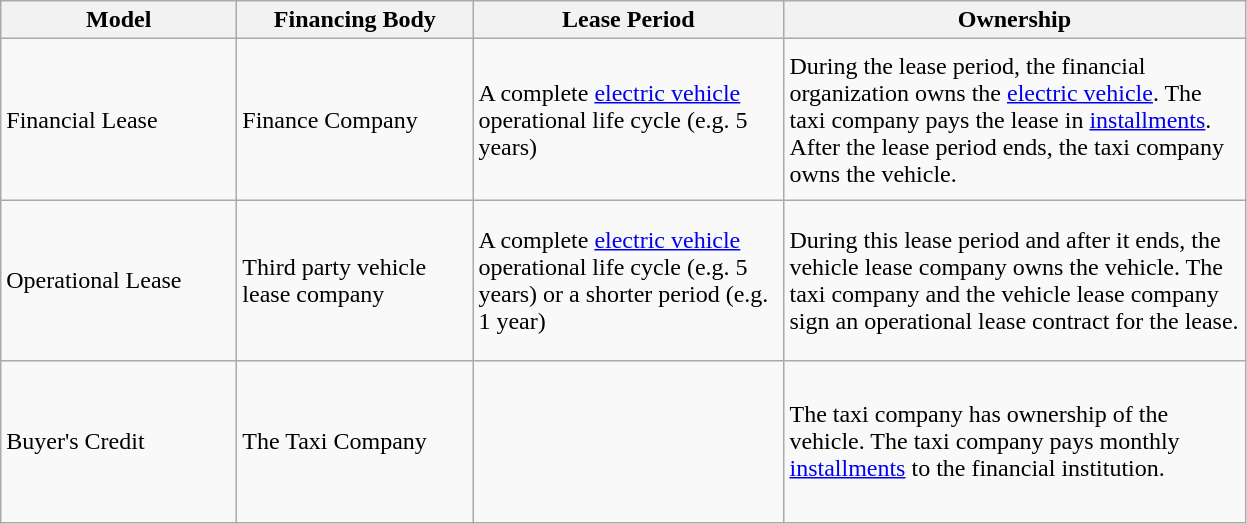<table class="wikitable">
<tr>
<th width="150px">Model</th>
<th width="150px">Financing Body</th>
<th width="200px">Lease Period</th>
<th width="300px">Ownership</th>
</tr>
<tr>
<td height="100px">Financial Lease</td>
<td>Finance Company</td>
<td>A complete <a href='#'>electric vehicle</a> operational life cycle (e.g. 5 years)</td>
<td>During the lease period, the financial organization owns the <a href='#'>electric vehicle</a>. The taxi company pays the lease in <a href='#'>installments</a>. After the lease period ends, the taxi company owns the vehicle.</td>
</tr>
<tr>
<td height="100px">Operational Lease</td>
<td>Third party vehicle lease company</td>
<td>A complete <a href='#'>electric vehicle</a> operational life cycle (e.g. 5 years) or a shorter period (e.g. 1 year)</td>
<td>During this lease period and after it ends, the vehicle lease company owns the vehicle. The taxi company and the vehicle lease company sign an operational lease contract for the lease.</td>
</tr>
<tr>
<td height="100px">Buyer's Credit</td>
<td>The Taxi Company</td>
<td></td>
<td>The taxi company has ownership of the vehicle. The taxi company pays monthly <a href='#'>installments</a> to the financial institution.</td>
</tr>
</table>
